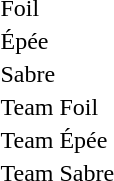<table>
<tr>
<td>Foil</td>
<td></td>
<td></td>
<td><br></td>
</tr>
<tr>
<td>Épée</td>
<td></td>
<td></td>
<td><br></td>
</tr>
<tr>
<td>Sabre</td>
<td></td>
<td></td>
<td><br></td>
</tr>
<tr>
<td>Team Foil</td>
<td></td>
<td></td>
<td></td>
</tr>
<tr>
<td>Team Épée</td>
<td></td>
<td></td>
<td></td>
</tr>
<tr>
<td>Team Sabre</td>
<td></td>
<td></td>
<td></td>
</tr>
</table>
